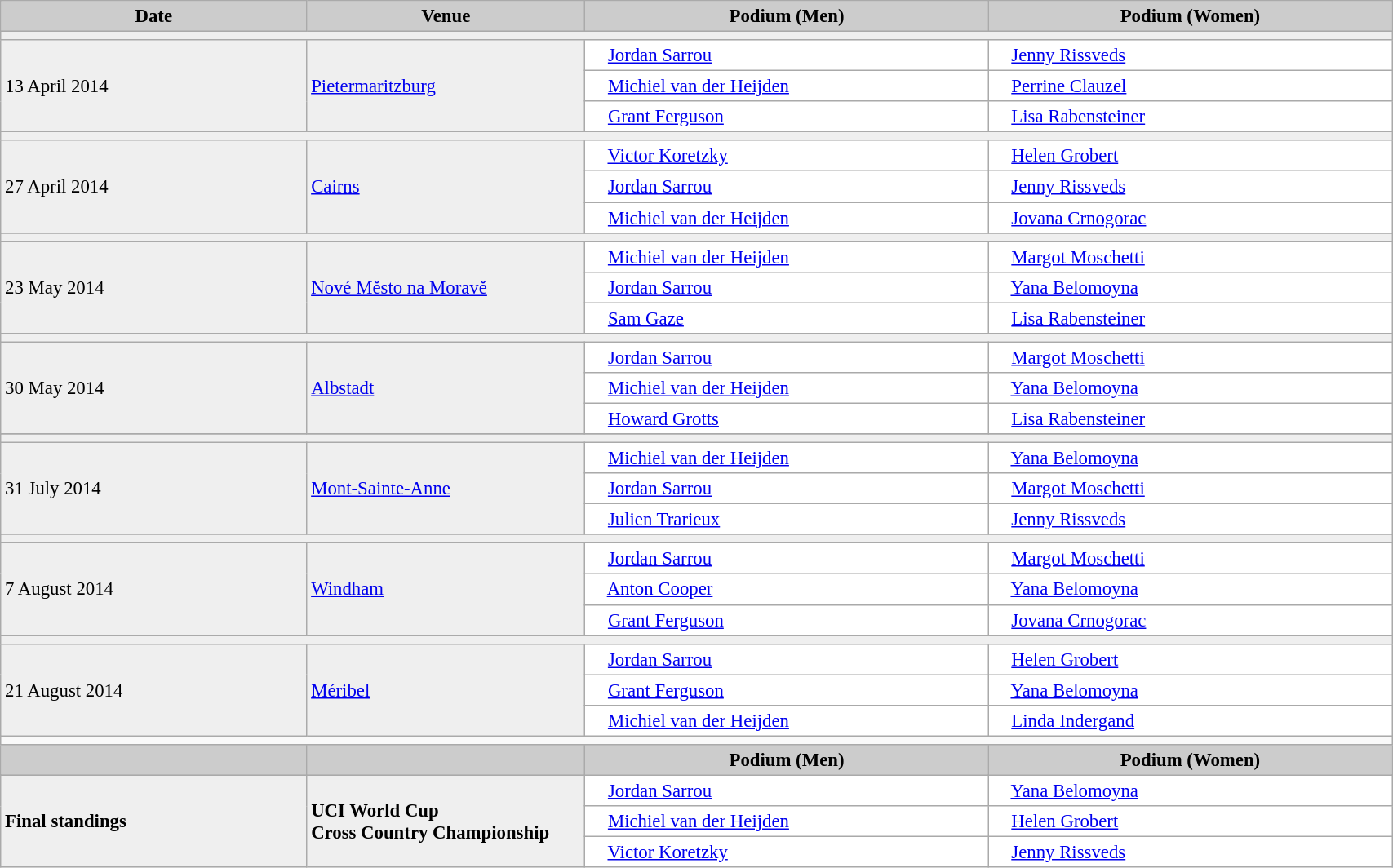<table class="wikitable" width=90% bgcolor="#f7f8ff" cellpadding="3" cellspacing="0" border="1" style="font-size: 95%; border: gray solid 1px; border-collapse: collapse;">
<tr bgcolor="#CCCCCC">
<td align="center"><strong>Date</strong></td>
<td width=20% align="center"><strong>Venue</strong></td>
<td width=29% align="center"><strong>Podium (Men)</strong></td>
<td width=29% align="center"><strong>Podium (Women)</strong></td>
</tr>
<tr bgcolor="#EFEFEF">
<td colspan=4></td>
</tr>
<tr bgcolor="#EFEFEF">
<td rowspan=3>13 April 2014</td>
<td rowspan=3> <a href='#'>Pietermaritzburg</a></td>
<td bgcolor="#ffffff">      <a href='#'>Jordan Sarrou</a></td>
<td bgcolor="#ffffff">      <a href='#'>Jenny Rissveds</a></td>
</tr>
<tr>
<td bgcolor="#ffffff">      <a href='#'>Michiel van der Heijden</a></td>
<td bgcolor="#ffffff">      <a href='#'>Perrine Clauzel</a></td>
</tr>
<tr>
<td bgcolor="#ffffff">      <a href='#'>Grant Ferguson</a></td>
<td bgcolor="#ffffff">      <a href='#'>Lisa Rabensteiner</a></td>
</tr>
<tr>
</tr>
<tr bgcolor="#EFEFEF">
<td colspan=4></td>
</tr>
<tr bgcolor="#EFEFEF">
<td rowspan=3>27 April 2014</td>
<td rowspan=3> <a href='#'>Cairns</a></td>
<td bgcolor="#ffffff">      <a href='#'>Victor Koretzky</a></td>
<td bgcolor="#ffffff">      <a href='#'>Helen Grobert</a></td>
</tr>
<tr>
<td bgcolor="#ffffff">      <a href='#'>Jordan Sarrou</a></td>
<td bgcolor="#ffffff">      <a href='#'>Jenny Rissveds</a></td>
</tr>
<tr>
<td bgcolor="#ffffff">      <a href='#'>Michiel van der Heijden</a></td>
<td bgcolor="#ffffff">      <a href='#'>Jovana Crnogorac</a></td>
</tr>
<tr>
</tr>
<tr bgcolor="#EFEFEF">
<td colspan=4></td>
</tr>
<tr bgcolor="#EFEFEF">
<td rowspan=3>23 May 2014</td>
<td rowspan=3> <a href='#'>Nové Město na Moravě</a></td>
<td bgcolor="#ffffff">      <a href='#'>Michiel van der Heijden</a></td>
<td bgcolor="#ffffff">      <a href='#'>Margot Moschetti</a></td>
</tr>
<tr>
<td bgcolor="#ffffff">      <a href='#'>Jordan Sarrou</a></td>
<td bgcolor="#ffffff">      <a href='#'>Yana Belomoyna</a></td>
</tr>
<tr>
<td bgcolor="#ffffff">      <a href='#'>Sam Gaze</a></td>
<td bgcolor="#ffffff">      <a href='#'>Lisa Rabensteiner</a></td>
</tr>
<tr>
</tr>
<tr bgcolor="#EFEFEF">
<td colspan=4></td>
</tr>
<tr bgcolor="#EFEFEF">
<td rowspan=3>30 May 2014</td>
<td rowspan=3> <a href='#'>Albstadt</a></td>
<td bgcolor="#ffffff">      <a href='#'>Jordan Sarrou</a></td>
<td bgcolor="#ffffff">      <a href='#'>Margot Moschetti</a></td>
</tr>
<tr>
<td bgcolor="#ffffff">      <a href='#'>Michiel van der Heijden</a></td>
<td bgcolor="#ffffff">      <a href='#'>Yana Belomoyna</a></td>
</tr>
<tr>
<td bgcolor="#ffffff">      <a href='#'>Howard Grotts</a></td>
<td bgcolor="#ffffff">      <a href='#'>Lisa Rabensteiner</a></td>
</tr>
<tr>
</tr>
<tr bgcolor="#EFEFEF">
<td colspan=4></td>
</tr>
<tr bgcolor="#EFEFEF">
<td rowspan=3>31 July 2014</td>
<td rowspan=3> <a href='#'>Mont-Sainte-Anne</a></td>
<td bgcolor="#ffffff">      <a href='#'>Michiel van der Heijden</a></td>
<td bgcolor="#ffffff">      <a href='#'>Yana Belomoyna</a></td>
</tr>
<tr>
<td bgcolor="#ffffff">      <a href='#'>Jordan Sarrou</a></td>
<td bgcolor="#ffffff">      <a href='#'>Margot Moschetti</a></td>
</tr>
<tr>
<td bgcolor="#ffffff">      <a href='#'>Julien Trarieux</a></td>
<td bgcolor="#ffffff">      <a href='#'>Jenny Rissveds</a></td>
</tr>
<tr>
</tr>
<tr bgcolor="#EFEFEF">
<td colspan=4></td>
</tr>
<tr bgcolor="#EFEFEF">
<td rowspan=3>7 August 2014</td>
<td rowspan=3> <a href='#'>Windham</a></td>
<td bgcolor="#ffffff">      <a href='#'>Jordan Sarrou</a></td>
<td bgcolor="#ffffff">      <a href='#'>Margot Moschetti</a></td>
</tr>
<tr>
<td bgcolor="#ffffff">      <a href='#'>Anton Cooper</a></td>
<td bgcolor="#ffffff">      <a href='#'>Yana Belomoyna</a></td>
</tr>
<tr>
<td bgcolor="#ffffff">      <a href='#'>Grant Ferguson</a></td>
<td bgcolor="#ffffff">      <a href='#'>Jovana Crnogorac</a></td>
</tr>
<tr>
</tr>
<tr bgcolor="#EFEFEF">
<td colspan=4></td>
</tr>
<tr bgcolor="#EFEFEF">
<td rowspan=3>21 August 2014</td>
<td rowspan=3> <a href='#'>Méribel</a></td>
<td bgcolor="#ffffff">      <a href='#'>Jordan Sarrou</a></td>
<td bgcolor="#ffffff">      <a href='#'>Helen Grobert</a></td>
</tr>
<tr>
<td bgcolor="#ffffff">      <a href='#'>Grant Ferguson</a></td>
<td bgcolor="#ffffff">      <a href='#'>Yana Belomoyna</a></td>
</tr>
<tr>
<td bgcolor="#ffffff">      <a href='#'>Michiel van der Heijden</a></td>
<td bgcolor="#ffffff">      <a href='#'>Linda Indergand</a></td>
</tr>
<tr>
<td colspan=4></td>
</tr>
<tr bgcolor="#CCCCCC">
<td align="center"></td>
<td width=20% align="center"></td>
<td width=29% align="center"><strong>Podium (Men)</strong></td>
<td width=29% align="center"><strong>Podium (Women)</strong></td>
</tr>
<tr bgcolor="#EFEFEF">
</tr>
<tr bgcolor="#EFEFEF">
<td rowspan=3><strong>Final standings</strong></td>
<td rowspan=3><strong>UCI World Cup<br> Cross Country Championship</strong></td>
<td bgcolor="#ffffff">      <a href='#'>Jordan Sarrou</a></td>
<td bgcolor="#ffffff">      <a href='#'>Yana Belomoyna</a></td>
</tr>
<tr>
<td bgcolor="#ffffff">      <a href='#'>Michiel van der Heijden</a></td>
<td bgcolor="#ffffff">       <a href='#'>Helen Grobert</a></td>
</tr>
<tr>
<td bgcolor="#ffffff">      <a href='#'>Victor Koretzky</a></td>
<td bgcolor="#ffffff">       <a href='#'>Jenny Rissveds</a></td>
</tr>
</table>
